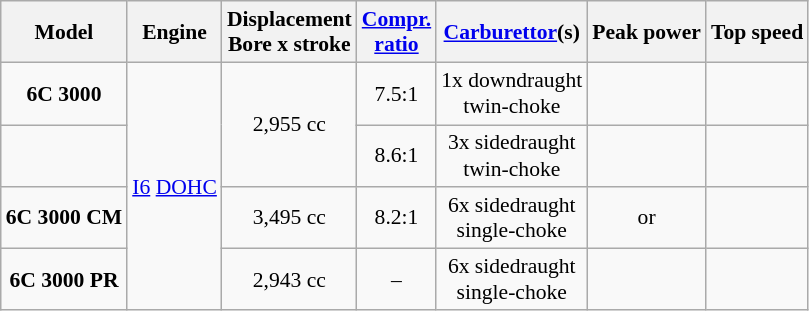<table class="wikitable" style="font-size:90%; text-align:center; line-height:1.2em;">
<tr>
<th>Model</th>
<th>Engine</th>
<th>Displacement<br>Bore x stroke</th>
<th><a href='#'>Compr.<br>ratio</a></th>
<th><a href='#'>Carburettor</a>(s)</th>
<th>Peak power</th>
<th>Top speed</th>
</tr>
<tr>
<td><strong>6C 3000</strong></td>
<td rowspan=4><a href='#'>I6</a> <a href='#'>DOHC</a></td>
<td rowspan=2>2,955 cc<br></td>
<td>7.5:1</td>
<td>1x downdraught<br>twin-choke</td>
<td> </td>
<td></td>
</tr>
<tr>
<td></td>
<td>8.6:1</td>
<td>3x sidedraught<br>twin-choke</td>
<td> </td>
<td></td>
</tr>
<tr>
<td><strong>6C 3000 CM</strong></td>
<td>3,495 cc<br></td>
<td>8.2:1</td>
<td>6x sidedraught<br>single-choke</td>
<td> or  </td>
<td></td>
</tr>
<tr>
<td><strong>6C 3000 PR</strong></td>
<td>2,943 cc<br></td>
<td>–</td>
<td>6x sidedraught<br>single-choke</td>
<td> </td>
<td></td>
</tr>
</table>
